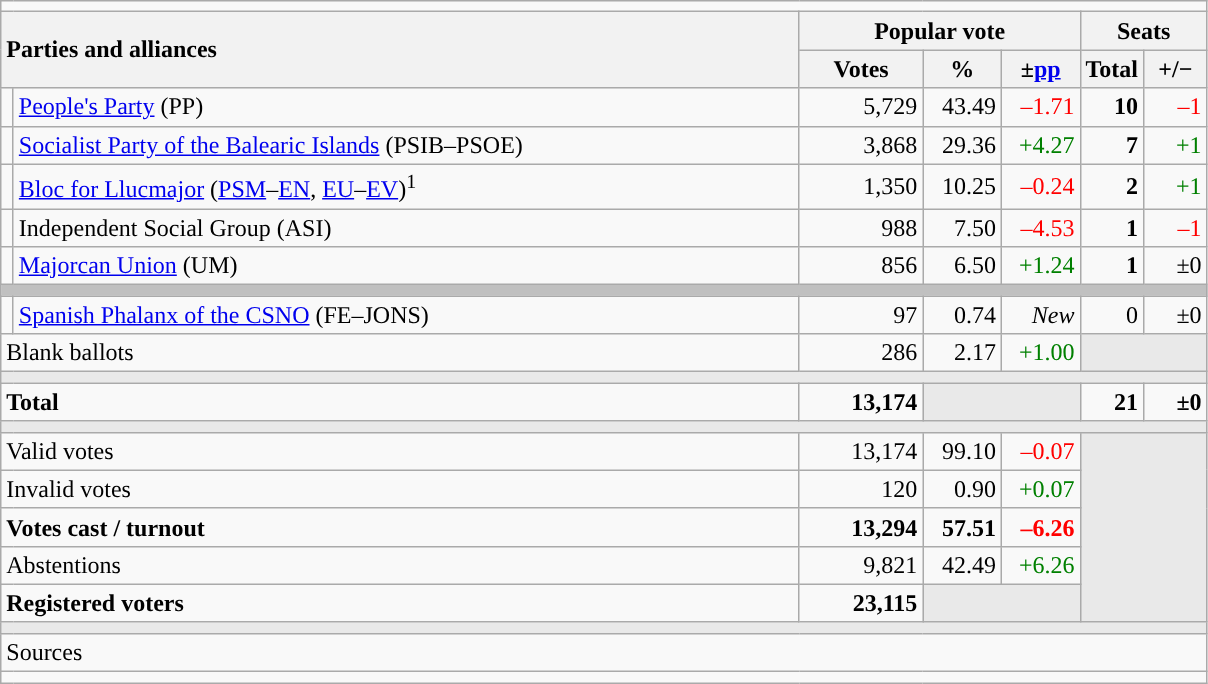<table class="wikitable" style="text-align:right;">
<tr>
<td colspan="7"></td>
</tr>
<tr>
<th style="text-align:left;" rowspan="2" colspan="2" width="525">Parties and alliances</th>
<th colspan="3">Popular vote</th>
<th colspan="2">Seats</th>
</tr>
<tr>
<th width="75">Votes</th>
<th width="45">%</th>
<th width="45">±<a href='#'>pp</a></th>
<th width="35">Total</th>
<th width="35">+/−</th>
</tr>
<tr>
<td width="1" style="color:inherit;background:"></td>
<td align="left"><a href='#'>People's Party</a> (PP)</td>
<td>5,729</td>
<td>43.49</td>
<td style="color:red;">–1.71</td>
<td><strong>10</strong></td>
<td style="color:red;">–1</td>
</tr>
<tr>
<td style="color:inherit;background:"></td>
<td align="left"><a href='#'>Socialist Party of the Balearic Islands</a> (PSIB–PSOE)</td>
<td>3,868</td>
<td>29.36</td>
<td style="color:green;">+4.27</td>
<td><strong>7</strong></td>
<td style="color:green;">+1</td>
</tr>
<tr>
<td style="color:inherit;background:"></td>
<td align="left"><a href='#'>Bloc for Llucmajor</a> (<a href='#'>PSM</a>–<a href='#'>EN</a>, <a href='#'>EU</a>–<a href='#'>EV</a>)<sup>1</sup></td>
<td>1,350</td>
<td>10.25</td>
<td style="color:red;">–0.24</td>
<td><strong>2</strong></td>
<td style="color:green;">+1</td>
</tr>
<tr>
<td style="color:inherit;background:"></td>
<td align="left">Independent Social Group (ASI)</td>
<td>988</td>
<td>7.50</td>
<td style="color:red;">–4.53</td>
<td><strong>1</strong></td>
<td style="color:red;">–1</td>
</tr>
<tr>
<td style="color:inherit;background:"></td>
<td align="left"><a href='#'>Majorcan Union</a> (UM)</td>
<td>856</td>
<td>6.50</td>
<td style="color:green;">+1.24</td>
<td><strong>1</strong></td>
<td>±0</td>
</tr>
<tr>
<td colspan="7" bgcolor="#C0C0C0"></td>
</tr>
<tr>
<td style="color:inherit;background:"></td>
<td align="left"><a href='#'>Spanish Phalanx of the CSNO</a> (FE–JONS)</td>
<td>97</td>
<td>0.74</td>
<td><em>New</em></td>
<td>0</td>
<td>±0</td>
</tr>
<tr>
<td align="left" colspan="2">Blank ballots</td>
<td>286</td>
<td>2.17</td>
<td style="color:green;">+1.00</td>
<td bgcolor="#E9E9E9" colspan="2"></td>
</tr>
<tr>
<td colspan="7" bgcolor="#E9E9E9"></td>
</tr>
<tr style="font-weight:bold;">
<td align="left" colspan="2">Total</td>
<td>13,174</td>
<td bgcolor="#E9E9E9" colspan="2"></td>
<td>21</td>
<td>±0</td>
</tr>
<tr>
<td colspan="7" bgcolor="#E9E9E9"></td>
</tr>
<tr>
<td align="left" colspan="2">Valid votes</td>
<td>13,174</td>
<td>99.10</td>
<td style="color:red;">–0.07</td>
<td bgcolor="#E9E9E9" colspan="2" rowspan="5"></td>
</tr>
<tr>
<td align="left" colspan="2">Invalid votes</td>
<td>120</td>
<td>0.90</td>
<td style="color:green;">+0.07</td>
</tr>
<tr style="font-weight:bold;">
<td align="left" colspan="2">Votes cast / turnout</td>
<td>13,294</td>
<td>57.51</td>
<td style="color:red;">–6.26</td>
</tr>
<tr>
<td align="left" colspan="2">Abstentions</td>
<td>9,821</td>
<td>42.49</td>
<td style="color:green;">+6.26</td>
</tr>
<tr style="font-weight:bold;">
<td align="left" colspan="2">Registered voters</td>
<td>23,115</td>
<td bgcolor="#E9E9E9" colspan="2"></td>
</tr>
<tr>
<td colspan="7" bgcolor="#E9E9E9"></td>
</tr>
<tr>
<td align="left" colspan="7">Sources</td>
</tr>
<tr>
<td colspan="7" style="text-align:left; max-width:790px;"></td>
</tr>
</table>
